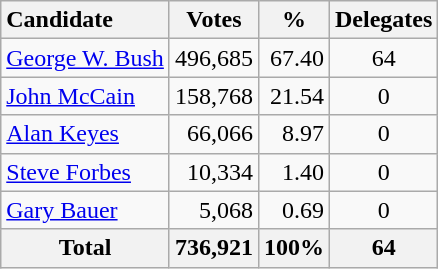<table class="wikitable sortable plainrowheaders" style="text-align:right;">
<tr>
<th style="text-align:left;">Candidate</th>
<th>Votes</th>
<th>%</th>
<th>Delegates</th>
</tr>
<tr>
<td style="text-align:left;"><a href='#'>George W. Bush</a></td>
<td>496,685</td>
<td>67.40</td>
<td style="text-align:center;">64</td>
</tr>
<tr>
<td style="text-align:left;"><a href='#'>John McCain</a> </td>
<td>158,768</td>
<td>21.54</td>
<td style="text-align:center;">0</td>
</tr>
<tr>
<td style="text-align:left;"><a href='#'>Alan Keyes</a></td>
<td>66,066</td>
<td>8.97</td>
<td style="text-align:center;">0</td>
</tr>
<tr>
<td style="text-align:left;"><a href='#'>Steve Forbes</a> </td>
<td>10,334</td>
<td>1.40</td>
<td style="text-align:center;">0</td>
</tr>
<tr>
<td style="text-align:left;"><a href='#'>Gary Bauer</a> </td>
<td>5,068</td>
<td>0.69</td>
<td style="text-align:center;">0</td>
</tr>
<tr class="sortbottom">
<th>Total</th>
<th>736,921</th>
<th>100%</th>
<th>64</th>
</tr>
</table>
